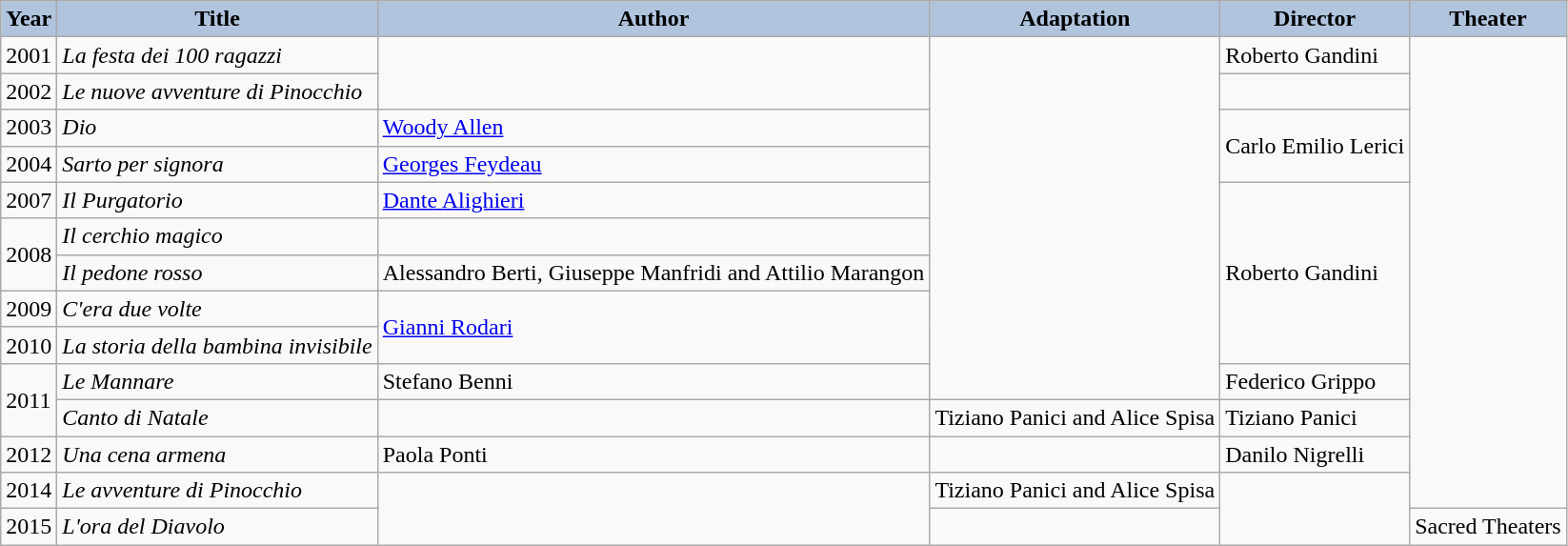<table class="wikitable" cellpadding="4" border="2">
<tr>
<th style="background:#B0C4DE;">Year</th>
<th style="background:#B0C4DE;">Title</th>
<th style="background:#B0C4DE;">Author</th>
<th style="background:#B0C4DE;">Adaptation</th>
<th style="background:#B0C4DE;">Director</th>
<th style="background:#B0C4DE;">Theater</th>
</tr>
<tr>
<td>2001</td>
<td><em>La festa dei 100 ragazzi</em></td>
<td rowspan="2"></td>
<td rowspan="10"></td>
<td>Roberto Gandini</td>
<td rowspan="13"></td>
</tr>
<tr>
<td>2002</td>
<td><em>Le nuove avventure di Pinocchio</em></td>
<td></td>
</tr>
<tr>
<td>2003</td>
<td><em>Dio</em></td>
<td><a href='#'>Woody Allen</a></td>
<td rowspan="2">Carlo Emilio Lerici</td>
</tr>
<tr>
<td>2004</td>
<td><em>Sarto per signora</em></td>
<td><a href='#'>Georges Feydeau</a></td>
</tr>
<tr>
<td>2007</td>
<td><em>Il Purgatorio</em></td>
<td><a href='#'>Dante Alighieri</a></td>
<td rowspan="5">Roberto Gandini</td>
</tr>
<tr>
<td rowspan="2">2008</td>
<td><em>Il cerchio magico</em></td>
<td></td>
</tr>
<tr>
<td><em>Il pedone rosso</em></td>
<td>Alessandro Berti, Giuseppe Manfridi and Attilio Marangon</td>
</tr>
<tr>
<td>2009</td>
<td><em>C'era due volte</em></td>
<td rowspan="2"><a href='#'>Gianni Rodari</a></td>
</tr>
<tr>
<td>2010</td>
<td><em>La storia della bambina invisibile</em></td>
</tr>
<tr>
<td rowspan="2">2011</td>
<td><em>Le Mannare</em></td>
<td>Stefano Benni</td>
<td>Federico Grippo</td>
</tr>
<tr>
<td><em>Canto di Natale</em></td>
<td></td>
<td>Tiziano Panici and Alice Spisa</td>
<td>Tiziano Panici</td>
</tr>
<tr>
<td>2012</td>
<td><em>Una cena armena</em></td>
<td>Paola Ponti</td>
<td></td>
<td>Danilo Nigrelli</td>
</tr>
<tr>
<td>2014</td>
<td><em>Le avventure di Pinocchio</em></td>
<td rowspan="2"></td>
<td>Tiziano Panici and Alice Spisa</td>
<td rowspan="2"></td>
</tr>
<tr>
<td>2015</td>
<td><em>L'ora del Diavolo</em></td>
<td></td>
<td>Sacred Theaters</td>
</tr>
</table>
